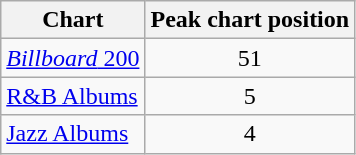<table class="wikitable">
<tr>
<th>Chart</th>
<th>Peak chart position</th>
</tr>
<tr>
<td><a href='#'><em>Billboard</em> 200</a></td>
<td align="center">51</td>
</tr>
<tr>
<td><a href='#'>R&B Albums</a></td>
<td align="center">5</td>
</tr>
<tr>
<td><a href='#'>Jazz Albums</a></td>
<td align="center">4</td>
</tr>
</table>
